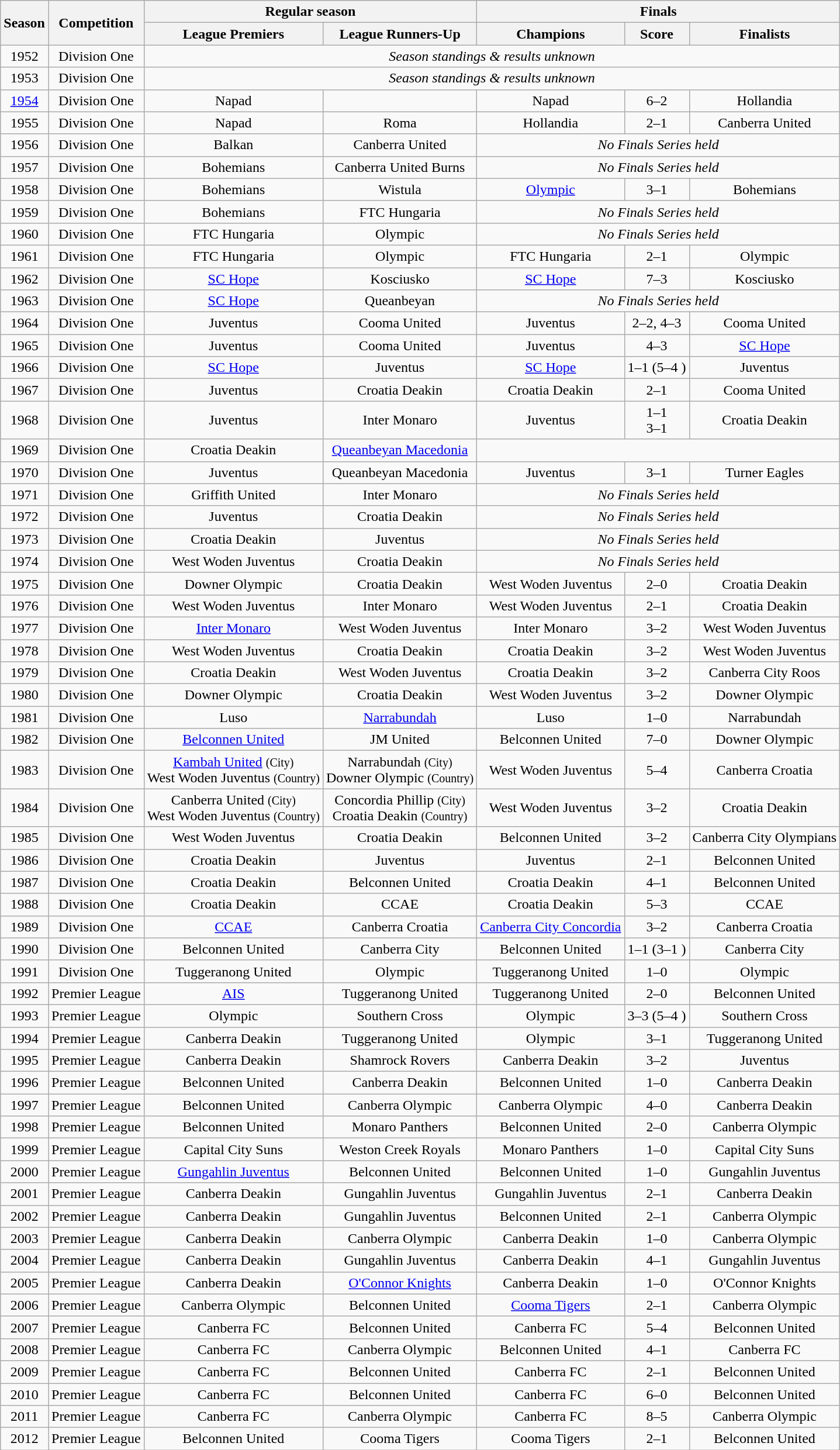<table class="wikitable" style="text-align:center">
<tr>
<th rowspan=2>Season</th>
<th rowspan=2>Competition</th>
<th colspan=2>Regular season</th>
<th colspan=3>Finals</th>
</tr>
<tr>
<th>League Premiers</th>
<th>League Runners-Up</th>
<th>Champions</th>
<th>Score</th>
<th>Finalists</th>
</tr>
<tr>
<td>1952</td>
<td>Division One</td>
<td colspan=5><em>Season standings & results unknown</em></td>
</tr>
<tr>
<td>1953</td>
<td>Division One</td>
<td colspan=5><em>Season standings & results unknown</em></td>
</tr>
<tr>
<td><a href='#'>1954</a></td>
<td>Division One</td>
<td>Napad</td>
<td></td>
<td>Napad</td>
<td>6–2</td>
<td>Hollandia</td>
</tr>
<tr>
<td>1955</td>
<td>Division One</td>
<td>Napad</td>
<td>Roma</td>
<td>Hollandia</td>
<td>2–1</td>
<td>Canberra United</td>
</tr>
<tr>
<td>1956</td>
<td>Division One</td>
<td>Balkan</td>
<td>Canberra United</td>
<td colspan=3><em>No Finals Series held</em></td>
</tr>
<tr>
<td>1957</td>
<td>Division One</td>
<td>Bohemians</td>
<td>Canberra United Burns</td>
<td colspan=3><em>No Finals Series held</em></td>
</tr>
<tr>
<td>1958</td>
<td>Division One</td>
<td>Bohemians</td>
<td>Wistula</td>
<td><a href='#'>Olympic</a></td>
<td>3–1</td>
<td>Bohemians</td>
</tr>
<tr>
<td>1959</td>
<td>Division One</td>
<td>Bohemians</td>
<td>FTC Hungaria</td>
<td colspan=3><em>No Finals Series held</em></td>
</tr>
<tr>
<td>1960</td>
<td>Division One</td>
<td>FTC Hungaria</td>
<td>Olympic</td>
<td colspan=3><em>No Finals Series held</em></td>
</tr>
<tr>
<td>1961</td>
<td>Division One</td>
<td>FTC Hungaria</td>
<td>Olympic</td>
<td>FTC Hungaria</td>
<td>2–1</td>
<td>Olympic</td>
</tr>
<tr>
<td>1962</td>
<td>Division One</td>
<td><a href='#'>SC Hope</a></td>
<td>Kosciusko</td>
<td><a href='#'>SC Hope</a></td>
<td>7–3</td>
<td>Kosciusko</td>
</tr>
<tr>
<td>1963</td>
<td>Division One</td>
<td><a href='#'>SC Hope</a></td>
<td>Queanbeyan</td>
<td colspan=3><em>No Finals Series held</em></td>
</tr>
<tr>
<td>1964</td>
<td>Division One</td>
<td>Juventus</td>
<td>Cooma United</td>
<td>Juventus</td>
<td>2–2, 4–3</td>
<td>Cooma United</td>
</tr>
<tr>
<td>1965</td>
<td>Division One</td>
<td>Juventus</td>
<td>Cooma United</td>
<td>Juventus</td>
<td>4–3</td>
<td><a href='#'>SC Hope</a></td>
</tr>
<tr>
<td>1966</td>
<td>Division One</td>
<td><a href='#'>SC Hope</a></td>
<td>Juventus</td>
<td><a href='#'>SC Hope</a></td>
<td>1–1 (5–4 )</td>
<td>Juventus</td>
</tr>
<tr>
<td>1967</td>
<td>Division One</td>
<td>Juventus</td>
<td>Croatia Deakin</td>
<td>Croatia Deakin</td>
<td>2–1</td>
<td>Cooma United</td>
</tr>
<tr>
<td>1968</td>
<td>Division One</td>
<td>Juventus</td>
<td>Inter Monaro</td>
<td>Juventus</td>
<td>1–1<br>3–1</td>
<td>Croatia Deakin</td>
</tr>
<tr>
<td>1969</td>
<td>Division One</td>
<td>Croatia Deakin</td>
<td><a href='#'>Queanbeyan Macedonia</a></td>
<td colspan=3><em></em></td>
</tr>
<tr>
<td>1970</td>
<td>Division One</td>
<td>Juventus</td>
<td>Queanbeyan Macedonia</td>
<td>Juventus</td>
<td>3–1</td>
<td>Turner Eagles</td>
</tr>
<tr>
<td>1971</td>
<td>Division One</td>
<td>Griffith United</td>
<td>Inter Monaro</td>
<td colspan=3><em>No Finals Series held</em></td>
</tr>
<tr>
<td>1972</td>
<td>Division One</td>
<td>Juventus</td>
<td>Croatia Deakin</td>
<td colspan=3><em>No Finals Series held</em></td>
</tr>
<tr>
<td>1973</td>
<td>Division One</td>
<td>Croatia Deakin</td>
<td>Juventus</td>
<td colspan=3><em>No Finals Series held</em></td>
</tr>
<tr>
<td>1974</td>
<td>Division One</td>
<td>West Woden Juventus</td>
<td>Croatia Deakin</td>
<td colspan=3><em>No Finals Series held</em></td>
</tr>
<tr>
<td>1975</td>
<td>Division One</td>
<td>Downer Olympic</td>
<td>Croatia Deakin</td>
<td>West Woden Juventus</td>
<td>2–0</td>
<td>Croatia Deakin</td>
</tr>
<tr>
<td>1976</td>
<td>Division One</td>
<td>West Woden Juventus</td>
<td>Inter Monaro</td>
<td>West Woden Juventus</td>
<td>2–1</td>
<td>Croatia Deakin</td>
</tr>
<tr>
<td>1977</td>
<td>Division One</td>
<td><a href='#'>Inter Monaro</a></td>
<td>West Woden Juventus</td>
<td>Inter Monaro</td>
<td>3–2</td>
<td>West Woden Juventus</td>
</tr>
<tr>
<td>1978</td>
<td>Division One</td>
<td>West Woden Juventus</td>
<td>Croatia Deakin</td>
<td>Croatia Deakin</td>
<td>3–2</td>
<td>West Woden Juventus</td>
</tr>
<tr>
<td>1979</td>
<td>Division One</td>
<td>Croatia Deakin</td>
<td>West Woden Juventus</td>
<td>Croatia Deakin</td>
<td>3–2</td>
<td>Canberra City Roos</td>
</tr>
<tr>
<td>1980</td>
<td>Division One</td>
<td>Downer Olympic</td>
<td>Croatia Deakin</td>
<td>West Woden Juventus</td>
<td>3–2</td>
<td>Downer Olympic</td>
</tr>
<tr>
<td>1981</td>
<td>Division One</td>
<td>Luso</td>
<td><a href='#'>Narrabundah</a></td>
<td>Luso</td>
<td>1–0</td>
<td>Narrabundah</td>
</tr>
<tr>
<td>1982</td>
<td>Division One</td>
<td><a href='#'>Belconnen United</a></td>
<td>JM United</td>
<td>Belconnen United</td>
<td>7–0</td>
<td>Downer Olympic</td>
</tr>
<tr>
<td>1983</td>
<td>Division One</td>
<td><a href='#'>Kambah United</a> <small>(City)</small> <br> West Woden Juventus <small>(Country)</small></td>
<td>Narrabundah <small>(City)</small> <br> Downer Olympic <small>(Country)</small></td>
<td>West Woden Juventus</td>
<td>5–4</td>
<td>Canberra Croatia</td>
</tr>
<tr>
<td>1984</td>
<td>Division One</td>
<td>Canberra United <small>(City)</small> <br> West Woden Juventus <small>(Country)</small></td>
<td>Concordia Phillip <small>(City)</small> <br> Croatia Deakin <small>(Country)</small></td>
<td>West Woden Juventus</td>
<td>3–2</td>
<td>Croatia Deakin</td>
</tr>
<tr>
<td>1985</td>
<td>Division One</td>
<td>West Woden Juventus</td>
<td>Croatia Deakin</td>
<td>Belconnen United</td>
<td>3–2</td>
<td>Canberra City Olympians</td>
</tr>
<tr>
<td>1986</td>
<td>Division One</td>
<td>Croatia Deakin</td>
<td>Juventus</td>
<td>Juventus</td>
<td>2–1</td>
<td>Belconnen United</td>
</tr>
<tr>
<td>1987</td>
<td>Division One</td>
<td>Croatia Deakin</td>
<td>Belconnen United</td>
<td>Croatia Deakin</td>
<td>4–1</td>
<td>Belconnen United</td>
</tr>
<tr>
<td>1988</td>
<td>Division One</td>
<td>Croatia Deakin</td>
<td>CCAE</td>
<td>Croatia Deakin</td>
<td>5–3</td>
<td>CCAE</td>
</tr>
<tr>
<td>1989</td>
<td>Division One</td>
<td><a href='#'>CCAE</a></td>
<td>Canberra Croatia</td>
<td><a href='#'>Canberra City Concordia</a></td>
<td>3–2</td>
<td>Canberra Croatia</td>
</tr>
<tr>
<td>1990</td>
<td>Division One</td>
<td>Belconnen United</td>
<td>Canberra City</td>
<td>Belconnen United</td>
<td>1–1 (3–1 )</td>
<td>Canberra City</td>
</tr>
<tr>
<td>1991</td>
<td>Division One</td>
<td>Tuggeranong United</td>
<td>Olympic</td>
<td>Tuggeranong United</td>
<td>1–0</td>
<td>Olympic</td>
</tr>
<tr>
<td>1992</td>
<td>Premier League</td>
<td><a href='#'>AIS</a></td>
<td>Tuggeranong United</td>
<td>Tuggeranong United</td>
<td>2–0</td>
<td>Belconnen United</td>
</tr>
<tr>
<td>1993</td>
<td>Premier League</td>
<td>Olympic</td>
<td>Southern Cross</td>
<td>Olympic</td>
<td>3–3 (5–4 )</td>
<td>Southern Cross</td>
</tr>
<tr>
<td>1994</td>
<td>Premier League</td>
<td>Canberra Deakin</td>
<td>Tuggeranong United</td>
<td>Olympic</td>
<td>3–1</td>
<td>Tuggeranong United</td>
</tr>
<tr>
<td>1995</td>
<td>Premier League</td>
<td>Canberra Deakin</td>
<td>Shamrock Rovers</td>
<td>Canberra Deakin</td>
<td>3–2</td>
<td>Juventus</td>
</tr>
<tr>
<td>1996</td>
<td>Premier League</td>
<td>Belconnen United</td>
<td>Canberra Deakin</td>
<td>Belconnen United</td>
<td>1–0</td>
<td>Canberra Deakin</td>
</tr>
<tr>
<td>1997</td>
<td>Premier League</td>
<td>Belconnen United</td>
<td>Canberra Olympic</td>
<td>Canberra Olympic</td>
<td>4–0</td>
<td>Canberra Deakin</td>
</tr>
<tr>
<td>1998</td>
<td>Premier League</td>
<td>Belconnen United</td>
<td>Monaro Panthers</td>
<td>Belconnen United</td>
<td>2–0</td>
<td>Canberra Olympic</td>
</tr>
<tr>
<td>1999</td>
<td>Premier League</td>
<td>Capital City Suns</td>
<td>Weston Creek Royals</td>
<td>Monaro Panthers</td>
<td>1–0</td>
<td>Capital City Suns</td>
</tr>
<tr>
<td>2000</td>
<td>Premier League</td>
<td><a href='#'>Gungahlin Juventus</a></td>
<td>Belconnen United</td>
<td>Belconnen United</td>
<td>1–0</td>
<td>Gungahlin Juventus</td>
</tr>
<tr>
<td>2001</td>
<td>Premier League</td>
<td>Canberra Deakin</td>
<td>Gungahlin Juventus</td>
<td>Gungahlin Juventus</td>
<td>2–1</td>
<td>Canberra Deakin</td>
</tr>
<tr>
<td>2002</td>
<td>Premier League</td>
<td>Canberra Deakin</td>
<td>Gungahlin Juventus</td>
<td>Belconnen United</td>
<td>2–1</td>
<td>Canberra Olympic</td>
</tr>
<tr>
<td>2003</td>
<td>Premier League</td>
<td>Canberra Deakin</td>
<td>Canberra Olympic</td>
<td>Canberra Deakin</td>
<td>1–0</td>
<td>Canberra Olympic</td>
</tr>
<tr>
<td>2004</td>
<td>Premier League</td>
<td>Canberra Deakin</td>
<td>Gungahlin Juventus</td>
<td>Canberra Deakin</td>
<td>4–1</td>
<td>Gungahlin Juventus</td>
</tr>
<tr>
<td>2005</td>
<td>Premier League</td>
<td>Canberra Deakin</td>
<td><a href='#'>O'Connor Knights</a></td>
<td>Canberra Deakin</td>
<td>1–0</td>
<td>O'Connor Knights</td>
</tr>
<tr>
<td>2006</td>
<td>Premier League</td>
<td>Canberra Olympic</td>
<td>Belconnen United</td>
<td><a href='#'>Cooma Tigers</a></td>
<td>2–1</td>
<td>Canberra Olympic</td>
</tr>
<tr>
<td>2007</td>
<td>Premier League</td>
<td>Canberra FC</td>
<td>Belconnen United</td>
<td>Canberra FC</td>
<td>5–4</td>
<td>Belconnen United</td>
</tr>
<tr>
<td>2008</td>
<td>Premier League</td>
<td>Canberra FC</td>
<td>Canberra Olympic</td>
<td>Belconnen United</td>
<td>4–1</td>
<td>Canberra FC</td>
</tr>
<tr>
<td>2009</td>
<td>Premier League</td>
<td>Canberra FC</td>
<td>Belconnen United</td>
<td>Canberra FC</td>
<td>2–1</td>
<td>Belconnen United</td>
</tr>
<tr>
<td>2010</td>
<td>Premier League</td>
<td>Canberra FC</td>
<td>Belconnen United</td>
<td>Canberra FC</td>
<td>6–0</td>
<td>Belconnen United</td>
</tr>
<tr>
<td>2011</td>
<td>Premier League</td>
<td>Canberra FC</td>
<td>Canberra Olympic</td>
<td>Canberra FC</td>
<td>8–5</td>
<td>Canberra Olympic</td>
</tr>
<tr>
<td>2012</td>
<td>Premier League</td>
<td>Belconnen United</td>
<td>Cooma Tigers</td>
<td>Cooma Tigers</td>
<td>2–1</td>
<td>Belconnen United</td>
</tr>
</table>
